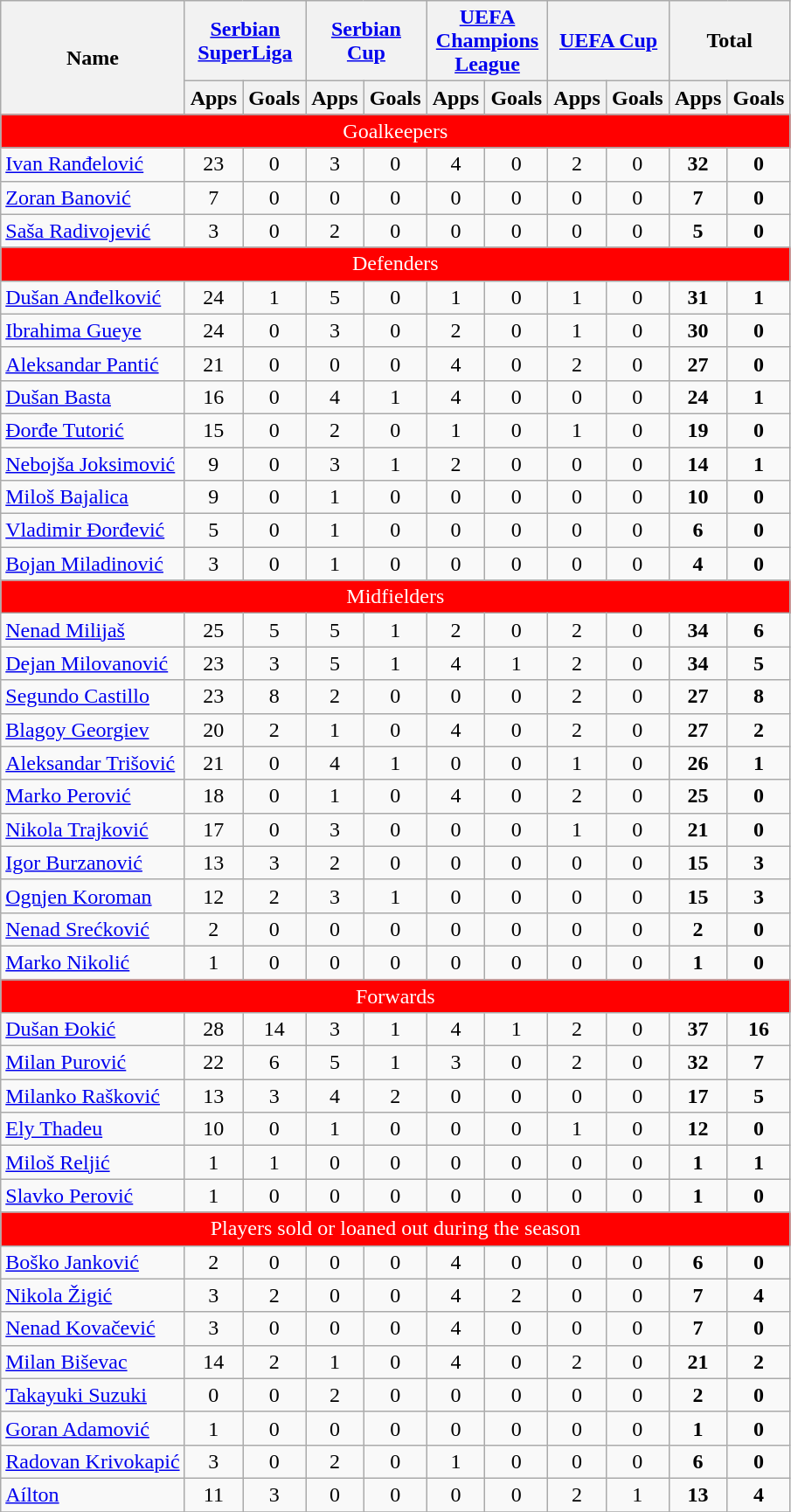<table class="wikitable" style="text-align:center">
<tr>
<th rowspan="2">Name</th>
<th colspan="2" width="85"><a href='#'>Serbian SuperLiga</a></th>
<th colspan="2" width="85"><a href='#'>Serbian Cup</a></th>
<th colspan="2" width="85"><a href='#'>UEFA Champions League</a></th>
<th colspan="2" width="85"><a href='#'>UEFA Cup</a></th>
<th colspan="2" width="85">Total</th>
</tr>
<tr>
<th>Apps</th>
<th>Goals</th>
<th>Apps</th>
<th>Goals</th>
<th>Apps</th>
<th>Goals</th>
<th>Apps</th>
<th>Goals</th>
<th>Apps</th>
<th>Goals</th>
</tr>
<tr>
<td style="background: red;color:white" align=center colspan="15">Goalkeepers</td>
</tr>
<tr>
<td align="left"> <a href='#'>Ivan Ranđelović</a></td>
<td>23</td>
<td>0</td>
<td>3</td>
<td>0</td>
<td>4</td>
<td>0</td>
<td>2</td>
<td>0</td>
<td><strong>32</strong></td>
<td><strong>0</strong></td>
</tr>
<tr>
<td align="left"> <a href='#'>Zoran Banović</a></td>
<td>7</td>
<td>0</td>
<td>0</td>
<td>0</td>
<td>0</td>
<td>0</td>
<td>0</td>
<td>0</td>
<td><strong>7</strong></td>
<td><strong>0</strong></td>
</tr>
<tr>
<td align="left"> <a href='#'>Saša Radivojević</a></td>
<td>3</td>
<td>0</td>
<td>2</td>
<td>0</td>
<td>0</td>
<td>0</td>
<td>0</td>
<td>0</td>
<td><strong>5</strong></td>
<td><strong>0</strong></td>
</tr>
<tr>
<td align=center colspan="15" style="background: red;color:white">Defenders</td>
</tr>
<tr>
<td align="left"> <a href='#'>Dušan Anđelković</a></td>
<td>24</td>
<td>1</td>
<td>5</td>
<td>0</td>
<td>1</td>
<td>0</td>
<td>1</td>
<td>0</td>
<td><strong>31</strong></td>
<td><strong>1</strong></td>
</tr>
<tr>
<td align="left"> <a href='#'>Ibrahima Gueye</a></td>
<td>24</td>
<td>0</td>
<td>3</td>
<td>0</td>
<td>2</td>
<td>0</td>
<td>1</td>
<td>0</td>
<td><strong>30</strong></td>
<td><strong>0</strong></td>
</tr>
<tr>
<td align="left"> <a href='#'>Aleksandar Pantić</a></td>
<td>21</td>
<td>0</td>
<td>0</td>
<td>0</td>
<td>4</td>
<td>0</td>
<td>2</td>
<td>0</td>
<td><strong>27</strong></td>
<td><strong>0</strong></td>
</tr>
<tr>
<td align="left"> <a href='#'>Dušan Basta</a></td>
<td>16</td>
<td>0</td>
<td>4</td>
<td>1</td>
<td>4</td>
<td>0</td>
<td>0</td>
<td>0</td>
<td><strong>24</strong></td>
<td><strong>1</strong></td>
</tr>
<tr>
<td align="left"> <a href='#'>Đorđe Tutorić</a></td>
<td>15</td>
<td>0</td>
<td>2</td>
<td>0</td>
<td>1</td>
<td>0</td>
<td>1</td>
<td>0</td>
<td><strong>19</strong></td>
<td><strong>0</strong></td>
</tr>
<tr>
<td align="left"> <a href='#'>Nebojša Joksimović</a></td>
<td>9</td>
<td>0</td>
<td>3</td>
<td>1</td>
<td>2</td>
<td>0</td>
<td>0</td>
<td>0</td>
<td><strong>14</strong></td>
<td><strong>1</strong></td>
</tr>
<tr>
<td align="left"> <a href='#'>Miloš Bajalica</a></td>
<td>9</td>
<td>0</td>
<td>1</td>
<td>0</td>
<td>0</td>
<td>0</td>
<td>0</td>
<td>0</td>
<td><strong>10</strong></td>
<td><strong>0</strong></td>
</tr>
<tr>
<td align="left"> <a href='#'>Vladimir Đorđević</a></td>
<td>5</td>
<td>0</td>
<td>1</td>
<td>0</td>
<td>0</td>
<td>0</td>
<td>0</td>
<td>0</td>
<td><strong>6</strong></td>
<td><strong>0</strong></td>
</tr>
<tr>
<td align="left"> <a href='#'>Bojan Miladinović</a></td>
<td>3</td>
<td>0</td>
<td>1</td>
<td>0</td>
<td>0</td>
<td>0</td>
<td>0</td>
<td>0</td>
<td><strong>4</strong></td>
<td><strong>0</strong></td>
</tr>
<tr>
<td align=center colspan="15" style="background: red;color:white">Midfielders</td>
</tr>
<tr>
<td align="left"> <a href='#'>Nenad Milijaš</a></td>
<td>25</td>
<td>5</td>
<td>5</td>
<td>1</td>
<td>2</td>
<td>0</td>
<td>2</td>
<td>0</td>
<td><strong>34</strong></td>
<td><strong>6</strong></td>
</tr>
<tr>
<td align="left"> <a href='#'>Dejan Milovanović</a></td>
<td>23</td>
<td>3</td>
<td>5</td>
<td>1</td>
<td>4</td>
<td>1</td>
<td>2</td>
<td>0</td>
<td><strong>34</strong></td>
<td><strong>5</strong></td>
</tr>
<tr>
<td align="left"> <a href='#'>Segundo Castillo</a></td>
<td>23</td>
<td>8</td>
<td>2</td>
<td>0</td>
<td>0</td>
<td>0</td>
<td>2</td>
<td>0</td>
<td><strong>27</strong></td>
<td><strong>8</strong></td>
</tr>
<tr>
<td align="left"> <a href='#'>Blagoy Georgiev</a></td>
<td>20</td>
<td>2</td>
<td>1</td>
<td>0</td>
<td>4</td>
<td>0</td>
<td>2</td>
<td>0</td>
<td><strong>27</strong></td>
<td><strong>2</strong></td>
</tr>
<tr>
<td align="left"> <a href='#'>Aleksandar Trišović</a></td>
<td>21</td>
<td>0</td>
<td>4</td>
<td>1</td>
<td>0</td>
<td>0</td>
<td>1</td>
<td>0</td>
<td><strong>26</strong></td>
<td><strong>1</strong></td>
</tr>
<tr>
<td align="left"> <a href='#'>Marko Perović</a></td>
<td>18</td>
<td>0</td>
<td>1</td>
<td>0</td>
<td>4</td>
<td>0</td>
<td>2</td>
<td>0</td>
<td><strong>25</strong></td>
<td><strong>0</strong></td>
</tr>
<tr>
<td align="left"> <a href='#'>Nikola Trajković</a></td>
<td>17</td>
<td>0</td>
<td>3</td>
<td>0</td>
<td>0</td>
<td>0</td>
<td>1</td>
<td>0</td>
<td><strong>21</strong></td>
<td><strong>0</strong></td>
</tr>
<tr>
<td align="left"> <a href='#'>Igor Burzanović</a></td>
<td>13</td>
<td>3</td>
<td>2</td>
<td>0</td>
<td>0</td>
<td>0</td>
<td>0</td>
<td>0</td>
<td><strong>15</strong></td>
<td><strong>3</strong></td>
</tr>
<tr>
<td align="left"> <a href='#'>Ognjen Koroman</a></td>
<td>12</td>
<td>2</td>
<td>3</td>
<td>1</td>
<td>0</td>
<td>0</td>
<td>0</td>
<td>0</td>
<td><strong>15</strong></td>
<td><strong>3</strong></td>
</tr>
<tr>
<td align="left"> <a href='#'>Nenad Srećković</a></td>
<td>2</td>
<td>0</td>
<td>0</td>
<td>0</td>
<td>0</td>
<td>0</td>
<td>0</td>
<td>0</td>
<td><strong>2</strong></td>
<td><strong>0</strong></td>
</tr>
<tr>
<td align="left"> <a href='#'>Marko Nikolić</a></td>
<td>1</td>
<td>0</td>
<td>0</td>
<td>0</td>
<td>0</td>
<td>0</td>
<td>0</td>
<td>0</td>
<td><strong>1</strong></td>
<td><strong>0</strong></td>
</tr>
<tr>
<td align=center colspan="15" style="background: red;color:white">Forwards</td>
</tr>
<tr>
<td align="left"> <a href='#'>Dušan Đokić</a></td>
<td>28</td>
<td>14</td>
<td>3</td>
<td>1</td>
<td>4</td>
<td>1</td>
<td>2</td>
<td>0</td>
<td><strong>37</strong></td>
<td><strong>16</strong></td>
</tr>
<tr>
<td align="left"> <a href='#'>Milan Purović</a></td>
<td>22</td>
<td>6</td>
<td>5</td>
<td>1</td>
<td>3</td>
<td>0</td>
<td>2</td>
<td>0</td>
<td><strong>32</strong></td>
<td><strong>7</strong></td>
</tr>
<tr>
<td align="left"> <a href='#'>Milanko Rašković</a></td>
<td>13</td>
<td>3</td>
<td>4</td>
<td>2</td>
<td>0</td>
<td>0</td>
<td>0</td>
<td>0</td>
<td><strong>17</strong></td>
<td><strong>5</strong></td>
</tr>
<tr>
<td align="left"> <a href='#'>Ely Thadeu</a></td>
<td>10</td>
<td>0</td>
<td>1</td>
<td>0</td>
<td>0</td>
<td>0</td>
<td>1</td>
<td>0</td>
<td><strong>12</strong></td>
<td><strong>0</strong></td>
</tr>
<tr>
<td align="left"> <a href='#'>Miloš Reljić</a></td>
<td>1</td>
<td>1</td>
<td>0</td>
<td>0</td>
<td>0</td>
<td>0</td>
<td>0</td>
<td>0</td>
<td><strong>1</strong></td>
<td><strong>1</strong></td>
</tr>
<tr>
<td align="left"> <a href='#'>Slavko Perović</a></td>
<td>1</td>
<td>0</td>
<td>0</td>
<td>0</td>
<td>0</td>
<td>0</td>
<td>0</td>
<td>0</td>
<td><strong>1</strong></td>
<td><strong>0</strong></td>
</tr>
<tr>
<td align=center colspan="15" style="background: red;color:white">Players sold or loaned out during the season</td>
</tr>
<tr>
<td align="left"> <a href='#'>Boško Janković</a></td>
<td>2</td>
<td>0</td>
<td>0</td>
<td>0</td>
<td>4</td>
<td>0</td>
<td>0</td>
<td>0</td>
<td><strong>6</strong></td>
<td><strong>0</strong></td>
</tr>
<tr>
<td align="left"> <a href='#'>Nikola Žigić</a></td>
<td>3</td>
<td>2</td>
<td>0</td>
<td>0</td>
<td>4</td>
<td>2</td>
<td>0</td>
<td>0</td>
<td><strong>7</strong></td>
<td><strong>4</strong></td>
</tr>
<tr>
<td align="left"> <a href='#'>Nenad Kovačević</a></td>
<td>3</td>
<td>0</td>
<td>0</td>
<td>0</td>
<td>4</td>
<td>0</td>
<td>0</td>
<td>0</td>
<td><strong>7</strong></td>
<td><strong>0</strong></td>
</tr>
<tr>
<td align="left"> <a href='#'>Milan Biševac</a></td>
<td>14</td>
<td>2</td>
<td>1</td>
<td>0</td>
<td>4</td>
<td>0</td>
<td>2</td>
<td>0</td>
<td><strong>21</strong></td>
<td><strong>2</strong></td>
</tr>
<tr>
<td align="left"> <a href='#'>Takayuki Suzuki</a></td>
<td>0</td>
<td>0</td>
<td>2</td>
<td>0</td>
<td>0</td>
<td>0</td>
<td>0</td>
<td>0</td>
<td><strong>2</strong></td>
<td><strong>0</strong></td>
</tr>
<tr>
<td align="left"> <a href='#'>Goran Adamović</a></td>
<td>1</td>
<td>0</td>
<td>0</td>
<td>0</td>
<td>0</td>
<td>0</td>
<td>0</td>
<td>0</td>
<td><strong>1</strong></td>
<td><strong>0</strong></td>
</tr>
<tr>
<td align="left"> <a href='#'>Radovan Krivokapić</a></td>
<td>3</td>
<td>0</td>
<td>2</td>
<td>0</td>
<td>1</td>
<td>0</td>
<td>0</td>
<td>0</td>
<td><strong>6</strong></td>
<td><strong>0</strong></td>
</tr>
<tr>
<td align="left"> <a href='#'>Aílton</a></td>
<td>11</td>
<td>3</td>
<td>0</td>
<td>0</td>
<td>0</td>
<td>0</td>
<td>2</td>
<td>1</td>
<td><strong>13</strong></td>
<td><strong>4</strong></td>
</tr>
<tr>
</tr>
</table>
